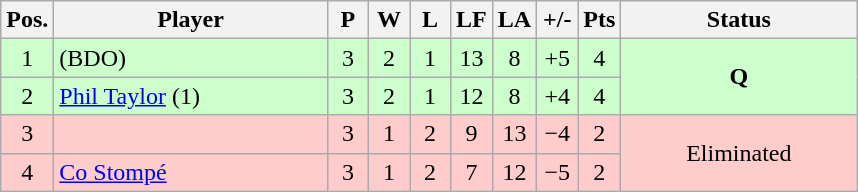<table class="wikitable" style="text-align:center; margin: 1em auto 1em auto, align:left">
<tr>
<th width=20>Pos.</th>
<th width=175>Player</th>
<th width=20>P</th>
<th width=20>W</th>
<th width=20>L</th>
<th width=20>LF</th>
<th width=20>LA</th>
<th width=20>+/-</th>
<th width=20>Pts</th>
<th width=150>Status</th>
</tr>
<tr style="background:#CCFFCC;">
<td>1</td>
<td style="text-align:left;"> (BDO)</td>
<td>3</td>
<td>2</td>
<td>1</td>
<td>13</td>
<td>8</td>
<td>+5</td>
<td>4</td>
<td rowspan=2><strong>Q</strong></td>
</tr>
<tr style="background:#CCFFCC;">
<td>2</td>
<td style="text-align:left;"> <a href='#'>Phil Taylor</a> (1)</td>
<td>3</td>
<td>2</td>
<td>1</td>
<td>12</td>
<td>8</td>
<td>+4</td>
<td>4</td>
</tr>
<tr style="background:#FFCCCC;">
<td>3</td>
<td style="text-align:left;"></td>
<td>3</td>
<td>1</td>
<td>2</td>
<td>9</td>
<td>13</td>
<td>−4</td>
<td>2</td>
<td rowspan=2>Eliminated</td>
</tr>
<tr style="background:#FFCCCC;">
<td>4</td>
<td style="text-align:left;"> <a href='#'>Co Stompé</a></td>
<td>3</td>
<td>1</td>
<td>2</td>
<td>7</td>
<td>12</td>
<td>−5</td>
<td>2</td>
</tr>
</table>
